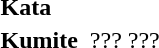<table>
<tr>
<td><strong>Kata</strong></td>
<td></td>
<td></td>
<td></td>
</tr>
<tr>
<td><strong>Kumite</strong></td>
<td></td>
<td>???</td>
<td>???</td>
</tr>
</table>
